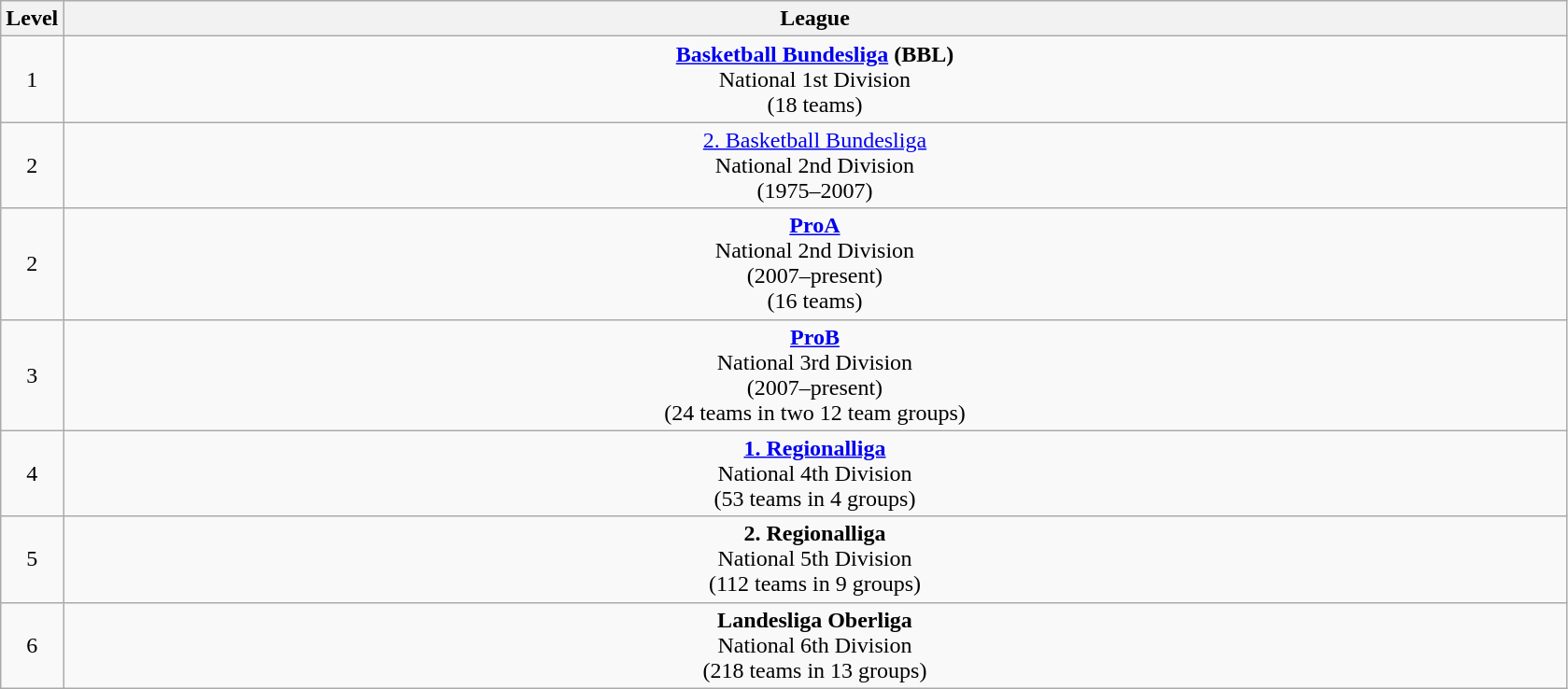<table class="wikitable" style="text-align: center;">
<tr south>
<th colspan="1" width="4%">Level</th>
<th colspan="5" width="96%">League</th>
</tr>
<tr>
<td colspan="1" width="4%">1</td>
<td colspan="5" width="96%"><strong><a href='#'>Basketball Bundesliga</a> (BBL)</strong> <br> National 1st Division <br> (18 teams)</td>
</tr>
<tr>
<td colspan="1" width="4%">2</td>
<td colspan="5" width="96%"><a href='#'>2. Basketball Bundesliga</a> <br> National 2nd Division <br> (1975–2007)</td>
</tr>
<tr>
<td colspan="1" width="4%">2</td>
<td colspan="5" width="96%"><strong><a href='#'>ProA</a></strong> <br> National 2nd Division <br> (2007–present) <br> (16 teams)</td>
</tr>
<tr>
<td colspan="1" width="4%">3</td>
<td colspan="5" width="96%"><strong><a href='#'>ProB</a></strong> <br> National 3rd Division <br> (2007–present) <br> (24 teams in two 12 team groups)</td>
</tr>
<tr>
<td colspan="1" width="4%">4</td>
<td colspan="1" width="96%"><strong><a href='#'>1. Regionalliga</a></strong> <br> National 4th Division <br> (53 teams in 4 groups)</td>
</tr>
<tr>
<td colspan="1" width="4%">5</td>
<td colspan="1" width="96%"><strong>2. Regionalliga</strong> <br> National 5th Division <br> (112 teams in 9 groups)</td>
</tr>
<tr>
<td colspan="1" width="4%">6</td>
<td colspan="1" width="96%"><strong>Landesliga Oberliga</strong> <br> National 6th Division <br> (218 teams in 13 groups)</td>
</tr>
</table>
